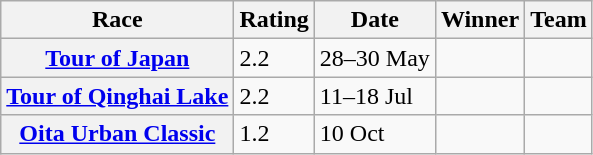<table class="wikitable plainrowheaders">
<tr>
<th scope="col">Race</th>
<th scope="col">Rating</th>
<th scope="col">Date</th>
<th scope="col">Winner</th>
<th scope="col">Team</th>
</tr>
<tr>
<th scope="row"> <a href='#'>Tour of Japan</a></th>
<td>2.2</td>
<td>28–30 May</td>
<td></td>
<td></td>
</tr>
<tr>
<th scope="row"> <a href='#'>Tour of Qinghai Lake</a></th>
<td>2.2</td>
<td>11–18 Jul</td>
<td></td>
<td></td>
</tr>
<tr>
<th scope="row"> <a href='#'>Oita Urban Classic</a></th>
<td>1.2</td>
<td>10 Oct</td>
<td></td>
<td></td>
</tr>
</table>
